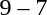<table style="text-align:center">
<tr>
<th width=200></th>
<th width=100></th>
<th width=200></th>
</tr>
<tr>
<td align=right><strong></strong></td>
<td>9 – 7</td>
<td align=left></td>
</tr>
</table>
